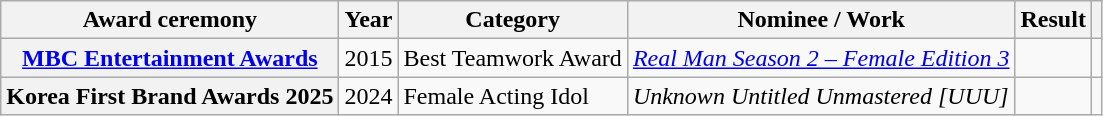<table class="wikitable plainrowheaders">
<tr>
<th scope="col">Award ceremony</th>
<th scope="col">Year</th>
<th scope="col">Category</th>
<th scope="col">Nominee / Work</th>
<th scope="col">Result</th>
<th scope="col" class="unsortable"></th>
</tr>
<tr>
<th scope="row"><a href='#'>MBC Entertainment Awards</a></th>
<td style="text-align:center">2015</td>
<td>Best Teamwork Award</td>
<td><em><a href='#'>Real Man Season 2 – Female Edition 3</a></em></td>
<td></td>
<td style="text-align:center"></td>
</tr>
<tr>
<th scope="row">Korea First Brand Awards 2025</th>
<td style="text-align:center">2024</td>
<td>Female Acting Idol</td>
<td><em>Unknown Untitled Unmastered [UUU]</em></td>
<td></td>
<td style="text-align:center"></td>
</tr>
</table>
